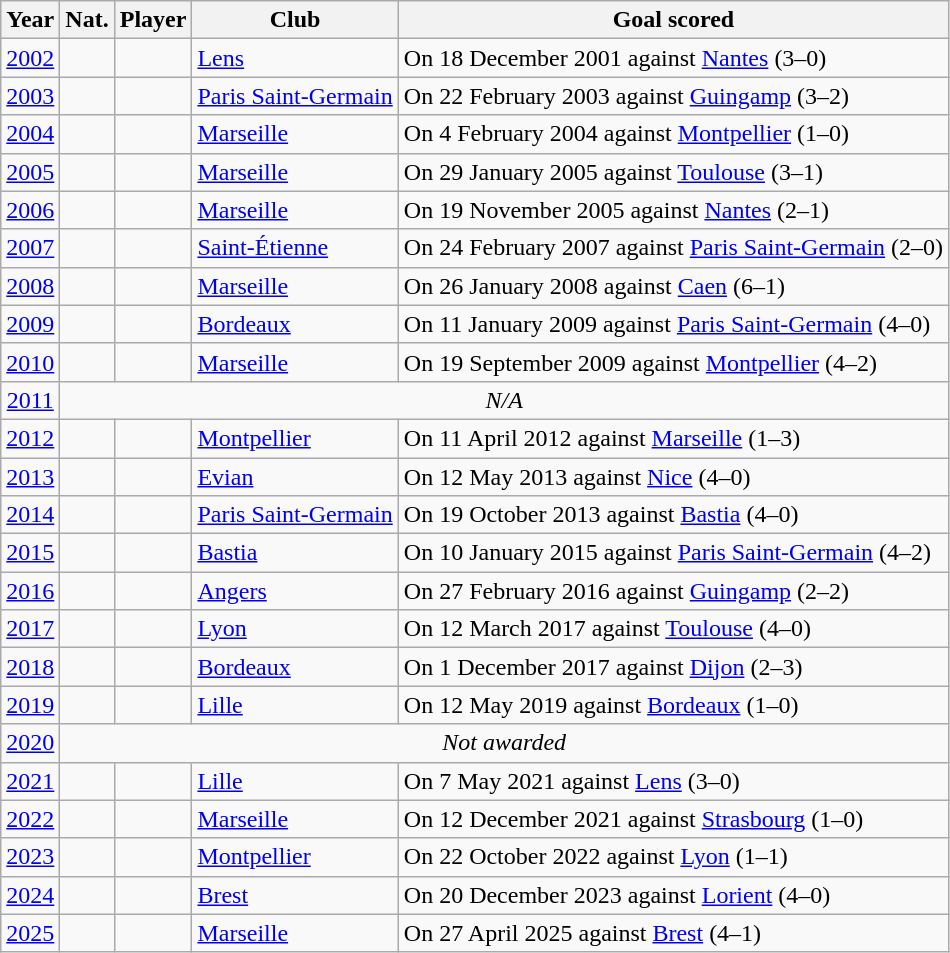<table class="sortable wikitable" style="text-align: center;">
<tr>
<th>Year</th>
<th>Nat.</th>
<th>Player</th>
<th>Club</th>
<th class="unsortable">Goal scored</th>
</tr>
<tr>
<td><a href='#'>2002</a></td>
<td></td>
<td align=left></td>
<td align=left><a href='#'>Lens</a></td>
<td align=left>On 18 December 2001 against <a href='#'>Nantes</a> (3–0)</td>
</tr>
<tr>
<td><a href='#'>2003</a></td>
<td></td>
<td align=left></td>
<td align=left><a href='#'>Paris Saint-Germain</a></td>
<td align=left>On 22 February 2003 against <a href='#'>Guingamp</a> (3–2)</td>
</tr>
<tr>
<td><a href='#'>2004</a></td>
<td></td>
<td align=left></td>
<td align=left><a href='#'>Marseille</a></td>
<td align=left>On 4 February 2004 against <a href='#'>Montpellier</a> (1–0)</td>
</tr>
<tr>
<td><a href='#'>2005</a></td>
<td></td>
<td align=left></td>
<td align=left><a href='#'>Marseille</a></td>
<td align=left>On 29 January 2005 against <a href='#'>Toulouse</a> (3–1)</td>
</tr>
<tr>
<td><a href='#'>2006</a></td>
<td></td>
<td align=left></td>
<td align=left><a href='#'>Marseille</a></td>
<td align=left>On 19 November 2005 against <a href='#'>Nantes</a> (2–1)</td>
</tr>
<tr>
<td><a href='#'>2007</a></td>
<td></td>
<td align=left></td>
<td align=left><a href='#'>Saint-Étienne</a></td>
<td align=left>On 24 February 2007 against <a href='#'>Paris Saint-Germain</a> (2–0)</td>
</tr>
<tr>
<td><a href='#'>2008</a></td>
<td></td>
<td align=left></td>
<td align=left><a href='#'>Marseille</a></td>
<td align=left>On 26 January 2008 against <a href='#'>Caen</a> (6–1)</td>
</tr>
<tr>
<td><a href='#'>2009</a></td>
<td></td>
<td align=left></td>
<td align=left><a href='#'>Bordeaux</a></td>
<td align=left>On 11 January 2009 against <a href='#'>Paris Saint-Germain</a> (4–0)</td>
</tr>
<tr>
<td><a href='#'>2010</a></td>
<td></td>
<td align=left></td>
<td align=left><a href='#'>Marseille</a></td>
<td align=left>On 19 September 2009 against <a href='#'>Montpellier</a> (4–2)</td>
</tr>
<tr>
<td><a href='#'>2011</a></td>
<td colspan="4"><em>N/A</em></td>
</tr>
<tr>
<td><a href='#'>2012</a></td>
<td></td>
<td align=left></td>
<td align=left><a href='#'>Montpellier</a></td>
<td align=left>On 11 April 2012 against <a href='#'>Marseille</a> (1–3)</td>
</tr>
<tr>
<td><a href='#'>2013</a></td>
<td></td>
<td align=left></td>
<td align=left><a href='#'>Evian</a></td>
<td align=left>On 12 May 2013 against <a href='#'>Nice</a> (4–0)</td>
</tr>
<tr>
<td><a href='#'>2014</a></td>
<td></td>
<td align=left></td>
<td align=left><a href='#'>Paris Saint-Germain</a></td>
<td align=left>On 19 October 2013 against <a href='#'>Bastia</a> (4–0)</td>
</tr>
<tr>
<td><a href='#'>2015</a></td>
<td></td>
<td align=left></td>
<td align=left><a href='#'>Bastia</a></td>
<td align=left>On 10 January 2015 against <a href='#'>Paris Saint-Germain</a> (4–2)</td>
</tr>
<tr>
<td><a href='#'>2016</a></td>
<td></td>
<td align=left></td>
<td align=left><a href='#'>Angers</a></td>
<td align=left>On 27 February 2016 against <a href='#'>Guingamp</a> (2–2)</td>
</tr>
<tr>
<td><a href='#'>2017</a></td>
<td></td>
<td align=left></td>
<td align=left><a href='#'>Lyon</a></td>
<td align=left>On 12 March 2017 against <a href='#'>Toulouse</a> (4–0)</td>
</tr>
<tr>
<td><a href='#'>2018</a></td>
<td></td>
<td align=left></td>
<td align=left><a href='#'>Bordeaux</a></td>
<td align=left>On 1 December 2017 against <a href='#'>Dijon</a> (2–3)</td>
</tr>
<tr>
<td><a href='#'>2019</a></td>
<td></td>
<td align=left></td>
<td align=left><a href='#'>Lille</a></td>
<td align=left>On 12 May 2019 against <a href='#'>Bordeaux</a> (1–0)</td>
</tr>
<tr>
<td><a href='#'>2020</a></td>
<td colspan="4"><em>Not awarded</em></td>
</tr>
<tr>
<td><a href='#'>2021</a></td>
<td></td>
<td align=left></td>
<td align=left><a href='#'>Lille</a></td>
<td align=left>On 7 May 2021 against <a href='#'>Lens</a> (3–0)</td>
</tr>
<tr>
<td><a href='#'>2022</a></td>
<td></td>
<td align=left></td>
<td align=left><a href='#'>Marseille</a></td>
<td align=left>On 12 December 2021 against <a href='#'>Strasbourg</a> (1–0)</td>
</tr>
<tr>
<td><a href='#'>2023</a></td>
<td></td>
<td align=left></td>
<td align=left><a href='#'>Montpellier</a></td>
<td align=left>On 22 October 2022 against <a href='#'>Lyon</a> (1–1)</td>
</tr>
<tr>
<td><a href='#'>2024</a></td>
<td></td>
<td align=left></td>
<td align=left><a href='#'>Brest</a></td>
<td align=left>On 20 December 2023 against <a href='#'>Lorient</a> (4–0)</td>
</tr>
<tr>
<td><a href='#'>2025</a></td>
<td></td>
<td align=left></td>
<td align=left><a href='#'>Marseille</a></td>
<td align=left>On 27 April 2025 against <a href='#'>Brest</a> (4–1)</td>
</tr>
</table>
